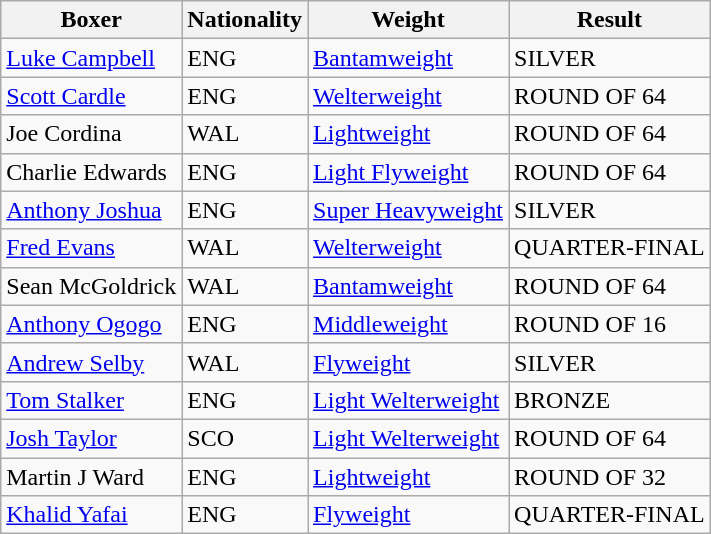<table class="wikitable">
<tr>
<th>Boxer</th>
<th>Nationality</th>
<th>Weight</th>
<th>Result</th>
</tr>
<tr>
<td><a href='#'>Luke Campbell</a></td>
<td> ENG</td>
<td><a href='#'>Bantamweight</a></td>
<td>SILVER</td>
</tr>
<tr>
<td><a href='#'>Scott Cardle</a></td>
<td> ENG</td>
<td><a href='#'>Welterweight</a></td>
<td>ROUND OF 64</td>
</tr>
<tr>
<td>Joe Cordina</td>
<td> WAL</td>
<td><a href='#'>Lightweight</a></td>
<td>ROUND OF 64</td>
</tr>
<tr>
<td>Charlie Edwards</td>
<td> ENG</td>
<td><a href='#'>Light Flyweight</a></td>
<td>ROUND OF 64</td>
</tr>
<tr>
<td><a href='#'>Anthony Joshua</a></td>
<td> ENG</td>
<td><a href='#'>Super Heavyweight</a></td>
<td>SILVER</td>
</tr>
<tr>
<td><a href='#'>Fred Evans</a></td>
<td> WAL</td>
<td><a href='#'>Welterweight</a></td>
<td>QUARTER-FINAL</td>
</tr>
<tr>
<td>Sean McGoldrick</td>
<td> WAL</td>
<td><a href='#'>Bantamweight</a></td>
<td>ROUND OF 64</td>
</tr>
<tr>
<td><a href='#'>Anthony Ogogo</a></td>
<td> ENG</td>
<td><a href='#'>Middleweight</a></td>
<td>ROUND OF 16</td>
</tr>
<tr>
<td><a href='#'>Andrew Selby</a></td>
<td> WAL</td>
<td><a href='#'>Flyweight</a></td>
<td>SILVER</td>
</tr>
<tr>
<td><a href='#'>Tom Stalker</a></td>
<td> ENG</td>
<td><a href='#'>Light Welterweight</a></td>
<td>BRONZE</td>
</tr>
<tr>
<td><a href='#'>Josh Taylor</a></td>
<td> SCO</td>
<td><a href='#'>Light Welterweight</a></td>
<td>ROUND OF 64</td>
</tr>
<tr>
<td>Martin J Ward</td>
<td> ENG</td>
<td><a href='#'>Lightweight</a></td>
<td>ROUND OF 32</td>
</tr>
<tr>
<td><a href='#'>Khalid Yafai</a></td>
<td> ENG</td>
<td><a href='#'>Flyweight</a></td>
<td>QUARTER-FINAL</td>
</tr>
</table>
